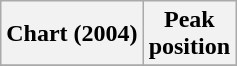<table class="wikitable sortable plainrowheaders">
<tr>
<th>Chart (2004)</th>
<th>Peak<br>position</th>
</tr>
<tr>
</tr>
</table>
